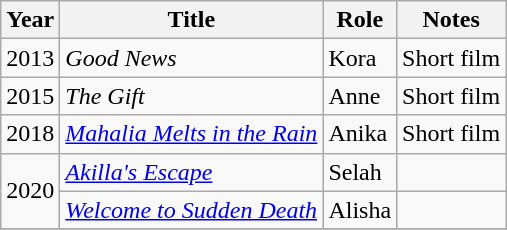<table class="wikitable sortable">
<tr>
<th>Year</th>
<th>Title</th>
<th>Role</th>
<th class="unsortable">Notes</th>
</tr>
<tr>
<td>2013</td>
<td><em>Good News</em></td>
<td>Kora</td>
<td>Short film</td>
</tr>
<tr>
<td>2015</td>
<td data-sort-value="Gift, The"><em>The Gift</em></td>
<td>Anne</td>
<td>Short film</td>
</tr>
<tr>
<td>2018</td>
<td><em><a href='#'>Mahalia Melts in the Rain</a></em></td>
<td>Anika</td>
<td>Short film</td>
</tr>
<tr>
<td rowspan="2">2020</td>
<td><em><a href='#'>Akilla's Escape</a></em></td>
<td>Selah</td>
<td></td>
</tr>
<tr>
<td><em><a href='#'>Welcome to Sudden Death</a></em></td>
<td>Alisha</td>
<td></td>
</tr>
<tr>
</tr>
</table>
